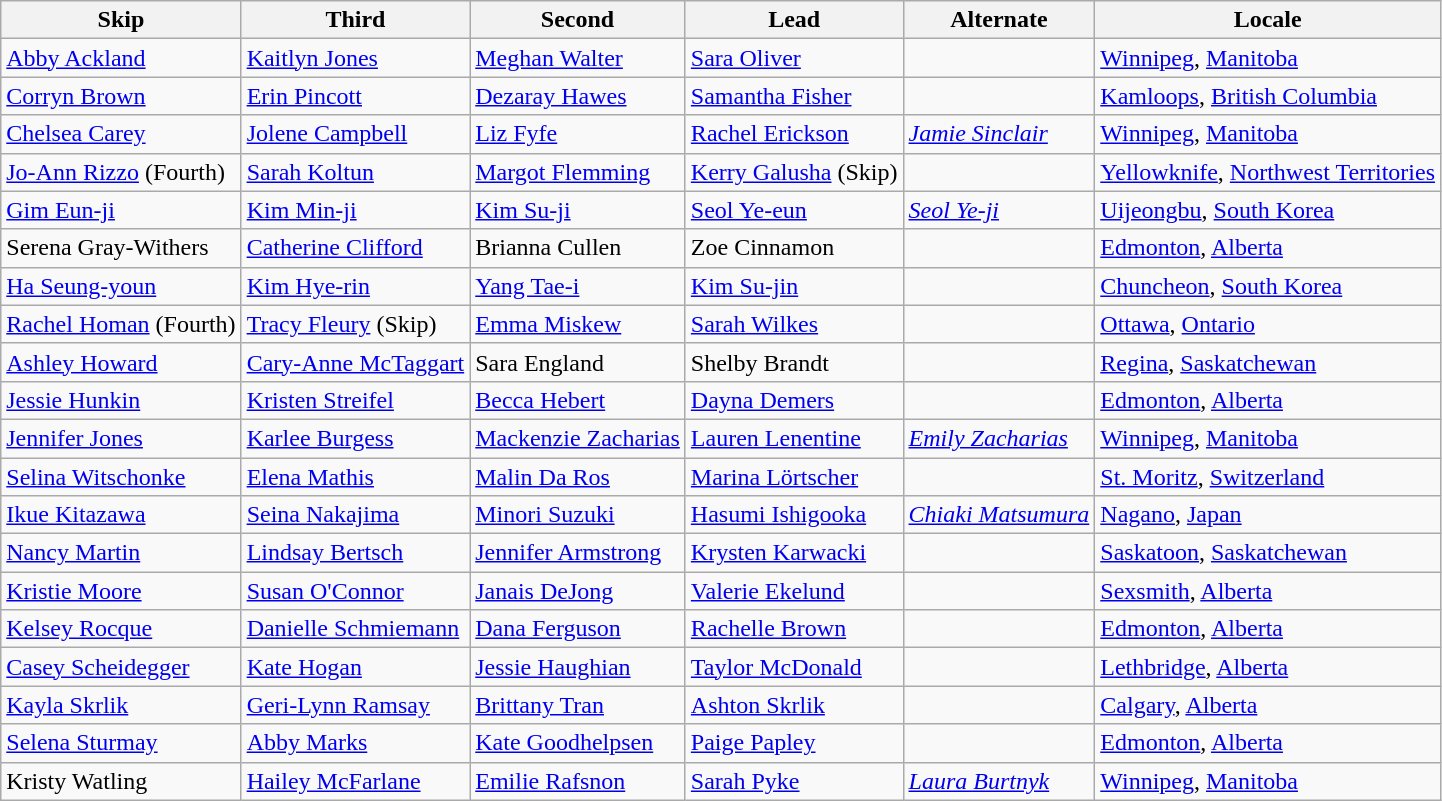<table class=wikitable>
<tr>
<th scope="col">Skip</th>
<th scope="col">Third</th>
<th scope="col">Second</th>
<th scope="col">Lead</th>
<th scope="col">Alternate</th>
<th scope="col">Locale</th>
</tr>
<tr>
<td><a href='#'>Abby Ackland</a></td>
<td><a href='#'>Kaitlyn Jones</a></td>
<td><a href='#'>Meghan Walter</a></td>
<td><a href='#'>Sara Oliver</a></td>
<td></td>
<td> <a href='#'>Winnipeg</a>, <a href='#'>Manitoba</a></td>
</tr>
<tr>
<td><a href='#'>Corryn Brown</a></td>
<td><a href='#'>Erin Pincott</a></td>
<td><a href='#'>Dezaray Hawes</a></td>
<td><a href='#'>Samantha Fisher</a></td>
<td></td>
<td> <a href='#'>Kamloops</a>, <a href='#'>British Columbia</a></td>
</tr>
<tr>
<td><a href='#'>Chelsea Carey</a></td>
<td><a href='#'>Jolene Campbell</a></td>
<td><a href='#'>Liz Fyfe</a></td>
<td><a href='#'>Rachel Erickson</a></td>
<td><em><a href='#'>Jamie Sinclair</a></em></td>
<td> <a href='#'>Winnipeg</a>, <a href='#'>Manitoba</a></td>
</tr>
<tr>
<td><a href='#'>Jo-Ann Rizzo</a> (Fourth)</td>
<td><a href='#'>Sarah Koltun</a></td>
<td><a href='#'>Margot Flemming</a></td>
<td><a href='#'>Kerry Galusha</a> (Skip)</td>
<td></td>
<td> <a href='#'>Yellowknife</a>, <a href='#'>Northwest Territories</a></td>
</tr>
<tr>
<td><a href='#'>Gim Eun-ji</a></td>
<td><a href='#'>Kim Min-ji</a></td>
<td><a href='#'>Kim Su-ji</a></td>
<td><a href='#'>Seol Ye-eun</a></td>
<td><em><a href='#'>Seol Ye-ji</a></em></td>
<td> <a href='#'>Uijeongbu</a>, <a href='#'>South Korea</a></td>
</tr>
<tr>
<td>Serena Gray-Withers</td>
<td><a href='#'>Catherine Clifford</a></td>
<td>Brianna Cullen</td>
<td>Zoe Cinnamon</td>
<td></td>
<td> <a href='#'>Edmonton</a>, <a href='#'>Alberta</a></td>
</tr>
<tr>
<td><a href='#'>Ha Seung-youn</a></td>
<td><a href='#'>Kim Hye-rin</a></td>
<td><a href='#'>Yang Tae-i</a></td>
<td><a href='#'>Kim Su-jin</a></td>
<td></td>
<td> <a href='#'>Chuncheon</a>, <a href='#'>South Korea</a></td>
</tr>
<tr>
<td><a href='#'>Rachel Homan</a> (Fourth)</td>
<td><a href='#'>Tracy Fleury</a> (Skip)</td>
<td><a href='#'>Emma Miskew</a></td>
<td><a href='#'>Sarah Wilkes</a></td>
<td></td>
<td> <a href='#'>Ottawa</a>, <a href='#'>Ontario</a></td>
</tr>
<tr>
<td><a href='#'>Ashley Howard</a></td>
<td><a href='#'>Cary-Anne McTaggart</a></td>
<td>Sara England</td>
<td>Shelby Brandt</td>
<td></td>
<td> <a href='#'>Regina</a>, <a href='#'>Saskatchewan</a></td>
</tr>
<tr>
<td><a href='#'>Jessie Hunkin</a></td>
<td><a href='#'>Kristen Streifel</a></td>
<td><a href='#'>Becca Hebert</a></td>
<td><a href='#'>Dayna Demers</a></td>
<td></td>
<td> <a href='#'>Edmonton</a>, <a href='#'>Alberta</a></td>
</tr>
<tr>
<td><a href='#'>Jennifer Jones</a></td>
<td><a href='#'>Karlee Burgess</a></td>
<td><a href='#'>Mackenzie Zacharias</a></td>
<td><a href='#'>Lauren Lenentine</a></td>
<td><em><a href='#'>Emily Zacharias</a></em></td>
<td> <a href='#'>Winnipeg</a>, <a href='#'>Manitoba</a></td>
</tr>
<tr>
<td><a href='#'>Selina Witschonke</a></td>
<td><a href='#'>Elena Mathis</a></td>
<td><a href='#'>Malin Da Ros</a></td>
<td><a href='#'>Marina Lörtscher</a></td>
<td></td>
<td> <a href='#'>St. Moritz</a>, <a href='#'>Switzerland</a></td>
</tr>
<tr>
<td><a href='#'>Ikue Kitazawa</a></td>
<td><a href='#'>Seina Nakajima</a></td>
<td><a href='#'>Minori Suzuki</a></td>
<td><a href='#'>Hasumi Ishigooka</a></td>
<td><em><a href='#'>Chiaki Matsumura</a></em></td>
<td> <a href='#'>Nagano</a>, <a href='#'>Japan</a></td>
</tr>
<tr>
<td><a href='#'>Nancy Martin</a></td>
<td><a href='#'>Lindsay Bertsch</a></td>
<td><a href='#'>Jennifer Armstrong</a></td>
<td><a href='#'>Krysten Karwacki</a></td>
<td></td>
<td> <a href='#'>Saskatoon</a>, <a href='#'>Saskatchewan</a></td>
</tr>
<tr>
<td><a href='#'>Kristie Moore</a></td>
<td><a href='#'>Susan O'Connor</a></td>
<td><a href='#'>Janais DeJong</a></td>
<td><a href='#'>Valerie Ekelund</a></td>
<td></td>
<td> <a href='#'>Sexsmith</a>, <a href='#'>Alberta</a></td>
</tr>
<tr>
<td><a href='#'>Kelsey Rocque</a></td>
<td><a href='#'>Danielle Schmiemann</a></td>
<td><a href='#'>Dana Ferguson</a></td>
<td><a href='#'>Rachelle Brown</a></td>
<td></td>
<td> <a href='#'>Edmonton</a>, <a href='#'>Alberta</a></td>
</tr>
<tr>
<td><a href='#'>Casey Scheidegger</a></td>
<td><a href='#'>Kate Hogan</a></td>
<td><a href='#'>Jessie Haughian</a></td>
<td><a href='#'>Taylor McDonald</a></td>
<td></td>
<td> <a href='#'>Lethbridge</a>, <a href='#'>Alberta</a></td>
</tr>
<tr>
<td><a href='#'>Kayla Skrlik</a></td>
<td><a href='#'>Geri-Lynn Ramsay</a></td>
<td><a href='#'>Brittany Tran</a></td>
<td><a href='#'>Ashton Skrlik</a></td>
<td></td>
<td> <a href='#'>Calgary</a>, <a href='#'>Alberta</a></td>
</tr>
<tr>
<td><a href='#'>Selena Sturmay</a></td>
<td><a href='#'>Abby Marks</a></td>
<td><a href='#'>Kate Goodhelpsen</a></td>
<td><a href='#'>Paige Papley</a></td>
<td></td>
<td> <a href='#'>Edmonton</a>, <a href='#'>Alberta</a></td>
</tr>
<tr>
<td>Kristy Watling</td>
<td><a href='#'>Hailey McFarlane</a></td>
<td><a href='#'>Emilie Rafsnon</a></td>
<td><a href='#'>Sarah Pyke</a></td>
<td><em><a href='#'>Laura Burtnyk</a></em></td>
<td> <a href='#'>Winnipeg</a>, <a href='#'>Manitoba</a></td>
</tr>
</table>
